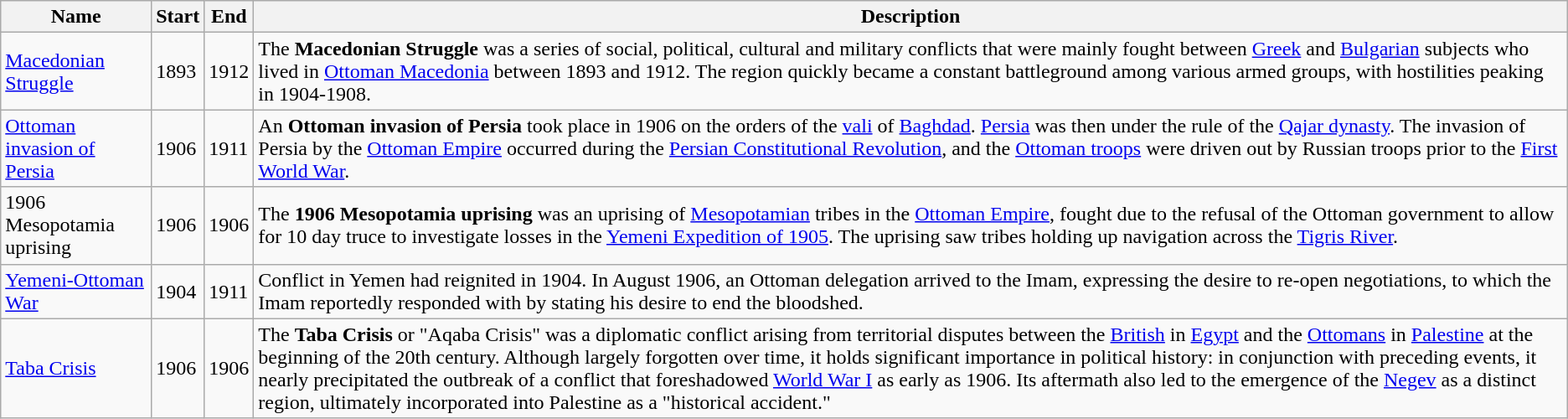<table class="wikitable">
<tr>
<th>Name</th>
<th>Start</th>
<th>End</th>
<th>Description</th>
</tr>
<tr>
<td><a href='#'>Macedonian Struggle</a></td>
<td>1893</td>
<td>1912</td>
<td>The <strong>Macedonian Struggle</strong> was a series of social, political, cultural and military conflicts that were mainly fought between <a href='#'>Greek</a> and <a href='#'>Bulgarian</a> subjects who lived in <a href='#'>Ottoman Macedonia</a> between 1893 and 1912. The region quickly became a constant battleground among various armed groups, with hostilities peaking in 1904-1908.</td>
</tr>
<tr>
<td><a href='#'>Ottoman invasion of Persia</a></td>
<td>1906</td>
<td>1911</td>
<td>An <strong>Ottoman invasion of Persia</strong> took place in 1906 on the orders of the <a href='#'>vali</a> of <a href='#'>Baghdad</a>. <a href='#'>Persia</a> was then under the rule of the <a href='#'>Qajar dynasty</a>. The invasion of Persia by the <a href='#'>Ottoman Empire</a> occurred during the <a href='#'>Persian Constitutional Revolution</a>, and the <a href='#'>Ottoman troops</a> were driven out by Russian troops prior to the <a href='#'>First World War</a>.</td>
</tr>
<tr>
<td>1906 Mesopotamia uprising</td>
<td>1906</td>
<td>1906</td>
<td>The <strong>1906 Mesopotamia uprising</strong> was an uprising of <a href='#'>Mesopotamian</a> tribes in the <a href='#'>Ottoman Empire</a>, fought due to the refusal of the Ottoman government to allow for 10 day truce to investigate losses in the <a href='#'>Yemeni Expedition of 1905</a>. The uprising saw tribes holding up navigation across the <a href='#'>Tigris River</a>.</td>
</tr>
<tr>
<td><a href='#'>Yemeni-Ottoman War</a></td>
<td>1904</td>
<td>1911</td>
<td>Conflict in Yemen had reignited in 1904. In August 1906, an Ottoman delegation arrived to the Imam, expressing the desire to re-open negotiations, to which the Imam reportedly responded with by stating his desire to end the bloodshed.</td>
</tr>
<tr>
<td><a href='#'>Taba Crisis</a></td>
<td>1906</td>
<td>1906</td>
<td>The <strong>Taba Crisis</strong> or "Aqaba Crisis" was a diplomatic conflict arising from territorial disputes between the <a href='#'>British</a> in <a href='#'>Egypt</a> and the <a href='#'>Ottomans</a> in <a href='#'>Palestine</a> at the beginning of the 20th century. Although largely forgotten over time, it holds significant importance in political history: in conjunction with preceding events, it nearly precipitated the outbreak of a conflict that foreshadowed <a href='#'>World War I</a> as early as 1906. Its aftermath also led to the emergence of the <a href='#'>Negev</a> as a distinct region, ultimately incorporated into Palestine as a "historical accident."</td>
</tr>
</table>
